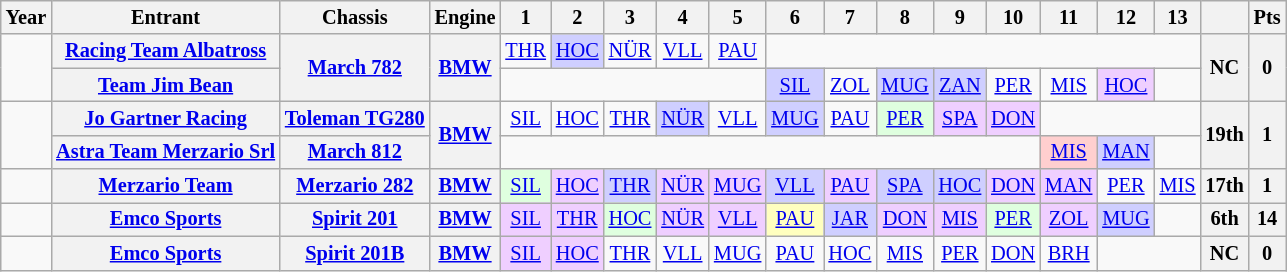<table class="wikitable" style="text-align:center; font-size:85%">
<tr>
<th>Year</th>
<th>Entrant</th>
<th>Chassis</th>
<th>Engine</th>
<th>1</th>
<th>2</th>
<th>3</th>
<th>4</th>
<th>5</th>
<th>6</th>
<th>7</th>
<th>8</th>
<th>9</th>
<th>10</th>
<th>11</th>
<th>12</th>
<th>13</th>
<th></th>
<th>Pts</th>
</tr>
<tr>
<td rowspan=2></td>
<th nowrap><a href='#'>Racing Team Albatross</a></th>
<th rowspan=2 nowrap><a href='#'>March 782</a></th>
<th rowspan=2 nowrap><a href='#'>BMW</a></th>
<td><a href='#'>THR</a></td>
<td style="background:#CFCFFF;"><a href='#'>HOC</a><br></td>
<td><a href='#'>NÜR</a></td>
<td><a href='#'>VLL</a></td>
<td><a href='#'>PAU</a></td>
<td colspan=8></td>
<th rowspan=2>NC</th>
<th rowspan=2>0</th>
</tr>
<tr>
<th nowrap><a href='#'>Team Jim Bean</a></th>
<td colspan=5></td>
<td style="background:#CFCFFF;"><a href='#'>SIL</a><br></td>
<td><a href='#'>ZOL</a></td>
<td style="background:#CFCFFF;"><a href='#'>MUG</a><br></td>
<td style="background:#CFCFFF;"><a href='#'>ZAN</a><br></td>
<td><a href='#'>PER</a></td>
<td><a href='#'>MIS</a></td>
<td style="background:#EFCFFF;"><a href='#'>HOC</a><br></td>
<td></td>
</tr>
<tr>
<td rowspan=2></td>
<th nowrap><a href='#'>Jo Gartner Racing</a></th>
<th nowrap><a href='#'>Toleman TG280</a></th>
<th rowspan=2><a href='#'>BMW</a></th>
<td><a href='#'>SIL</a></td>
<td><a href='#'>HOC</a></td>
<td><a href='#'>THR</a></td>
<td style="background:#CFCFFF;"><a href='#'>NÜR</a><br></td>
<td><a href='#'>VLL</a></td>
<td style="background:#CFCFFF;"><a href='#'>MUG</a><br></td>
<td><a href='#'>PAU</a></td>
<td style="background:#DFFFDF;"><a href='#'>PER</a><br></td>
<td style="background:#EFCFFF;"><a href='#'>SPA</a><br></td>
<td style="background:#EFCFFF;"><a href='#'>DON</a><br></td>
<td colspan=3></td>
<th rowspan=2>19th</th>
<th rowspan=2>1</th>
</tr>
<tr>
<th nowrap><a href='#'>Astra Team Merzario Srl</a></th>
<th nowrap><a href='#'>March 812</a></th>
<td colspan=10></td>
<td style="background:#FFCFCF;"><a href='#'>MIS</a><br></td>
<td style="background:#CFCFFF;"><a href='#'>MAN</a><br></td>
<td></td>
</tr>
<tr>
<td></td>
<th nowrap><a href='#'>Merzario Team</a></th>
<th nowrap><a href='#'>Merzario 282</a></th>
<th nowrap><a href='#'>BMW</a></th>
<td style="background:#DFFFDF;"><a href='#'>SIL</a><br></td>
<td style="background:#EFCFFF;"><a href='#'>HOC</a><br></td>
<td style="background:#CFCFFF;"><a href='#'>THR</a><br></td>
<td style="background:#EFCFFF;"><a href='#'>NÜR</a><br></td>
<td style="background:#EFCFFF;"><a href='#'>MUG</a><br></td>
<td style="background:#CFCFFF;"><a href='#'>VLL</a><br></td>
<td style="background:#EFCFFF;"><a href='#'>PAU</a><br></td>
<td style="background:#CFCFFF;"><a href='#'>SPA</a><br></td>
<td style="background:#CFCFFF;"><a href='#'>HOC</a><br></td>
<td style="background:#EFCFFF;"><a href='#'>DON</a><br></td>
<td style="background:#EFCFFF;"><a href='#'>MAN</a><br></td>
<td><a href='#'>PER</a></td>
<td><a href='#'>MIS</a></td>
<th>17th</th>
<th>1</th>
</tr>
<tr>
<td></td>
<th nowrap><a href='#'>Emco Sports</a></th>
<th nowrap><a href='#'>Spirit 201</a></th>
<th nowrap><a href='#'>BMW</a></th>
<td style="background:#EFCFFF;"><a href='#'>SIL</a><br></td>
<td style="background:#EFCFFF;"><a href='#'>THR</a><br></td>
<td style="background:#DFFFDF;"><a href='#'>HOC</a><br></td>
<td style="background:#EFCFFF;"><a href='#'>NÜR</a><br></td>
<td style="background:#EFCFFF;"><a href='#'>VLL</a><br></td>
<td style="background:#FFFFBF;"><a href='#'>PAU</a><br></td>
<td style="background:#CFCFFF;"><a href='#'>JAR</a><br></td>
<td style="background:#EFCFFF;"><a href='#'>DON</a><br></td>
<td style="background:#EFCFFF;"><a href='#'>MIS</a><br></td>
<td style="background:#DFFFDF;"><a href='#'>PER</a><br></td>
<td style="background:#EFCFFF;"><a href='#'>ZOL</a><br></td>
<td style="background:#CFCFFF;"><a href='#'>MUG</a><br></td>
<td></td>
<th>6th</th>
<th>14</th>
</tr>
<tr>
<td></td>
<th nowrap><a href='#'>Emco Sports</a></th>
<th nowrap><a href='#'>Spirit 201B</a></th>
<th nowrap><a href='#'>BMW</a></th>
<td style="background:#EFCFFF;"><a href='#'>SIL</a><br></td>
<td style="background:#EFCFFF;"><a href='#'>HOC</a><br></td>
<td><a href='#'>THR</a></td>
<td><a href='#'>VLL</a></td>
<td><a href='#'>MUG</a></td>
<td><a href='#'>PAU</a></td>
<td><a href='#'>HOC</a></td>
<td><a href='#'>MIS</a></td>
<td><a href='#'>PER</a></td>
<td><a href='#'>DON</a></td>
<td><a href='#'>BRH</a></td>
<td colspan=2></td>
<th>NC</th>
<th>0</th>
</tr>
</table>
